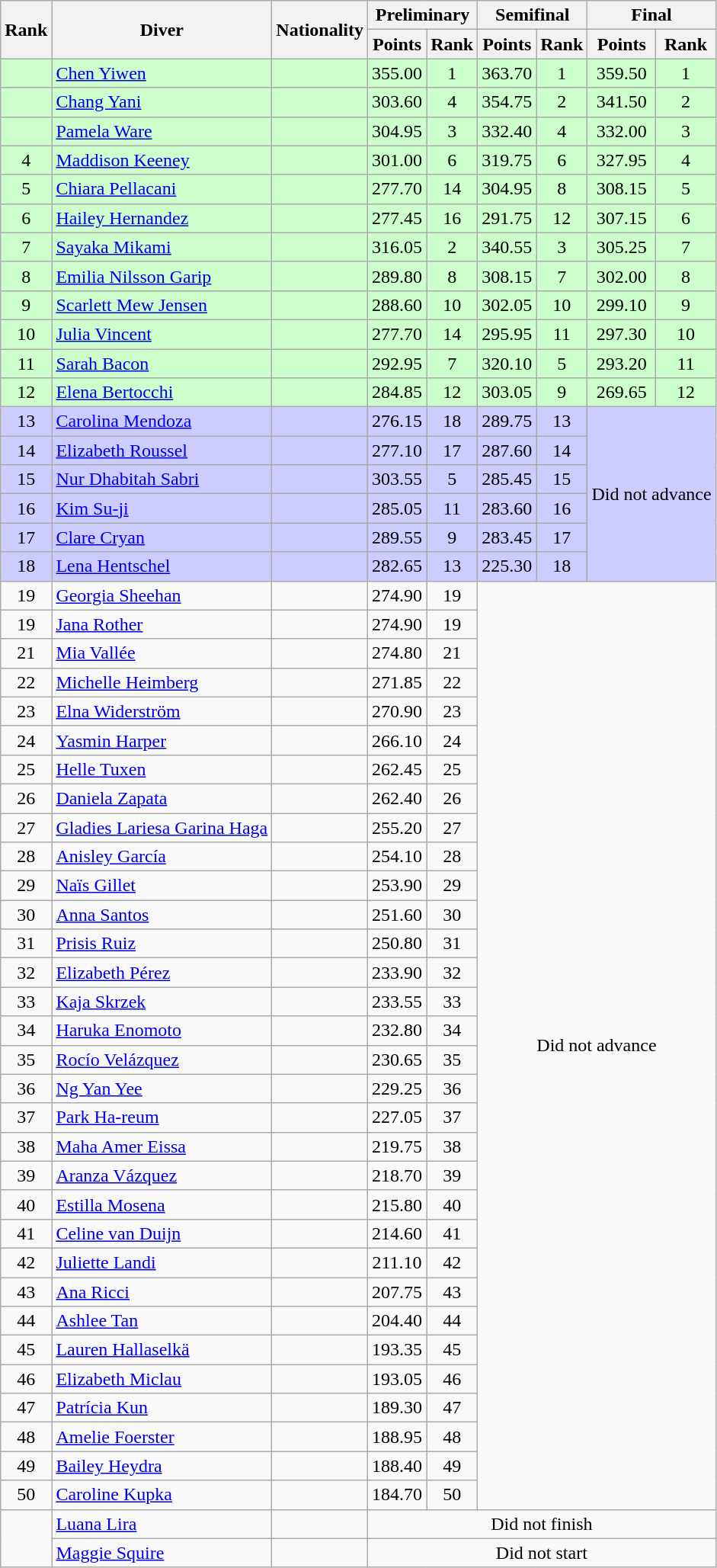<table class="wikitable sortable" style="text-align:center">
<tr>
<th rowspan=2>Rank</th>
<th rowspan=2>Diver</th>
<th rowspan=2>Nationality</th>
<th colspan=2>Preliminary</th>
<th colspan=2>Semifinal</th>
<th colspan=2>Final</th>
</tr>
<tr>
<th>Points</th>
<th>Rank</th>
<th>Points</th>
<th>Rank</th>
<th>Points</th>
<th>Rank</th>
</tr>
<tr bgcolor=ccffcc>
<td></td>
<td align=left><a href='#'>Chen Yiwen</a></td>
<td align=left></td>
<td>355.00</td>
<td>1</td>
<td>363.70</td>
<td>1</td>
<td>359.50</td>
<td>1</td>
</tr>
<tr bgcolor=ccffcc>
<td></td>
<td align=left><a href='#'>Chang Yani</a></td>
<td align=left></td>
<td>303.60</td>
<td>4</td>
<td>354.75</td>
<td>2</td>
<td>341.50</td>
<td>2</td>
</tr>
<tr bgcolor=ccffcc>
<td></td>
<td align=left><a href='#'>Pamela Ware</a></td>
<td align=left></td>
<td>304.95</td>
<td>3</td>
<td>332.40</td>
<td>4</td>
<td>332.00</td>
<td>3</td>
</tr>
<tr bgcolor=ccffcc>
<td>4</td>
<td align=left><a href='#'>Maddison Keeney</a></td>
<td align=left></td>
<td>301.00</td>
<td>6</td>
<td>319.75</td>
<td>6</td>
<td>327.95</td>
<td>4</td>
</tr>
<tr bgcolor=ccffcc>
<td>5</td>
<td align=left><a href='#'>Chiara Pellacani</a></td>
<td align=left></td>
<td>277.70</td>
<td>14</td>
<td>304.95</td>
<td>8</td>
<td>308.15</td>
<td>5</td>
</tr>
<tr bgcolor=ccffcc>
<td>6</td>
<td align=left><a href='#'>Hailey Hernandez</a></td>
<td align=left></td>
<td>277.45</td>
<td>16</td>
<td>291.75</td>
<td>12</td>
<td>307.15</td>
<td>6</td>
</tr>
<tr bgcolor=ccffcc>
<td>7</td>
<td align=left><a href='#'>Sayaka Mikami</a></td>
<td align=left></td>
<td>316.05</td>
<td>2</td>
<td>340.55</td>
<td>3</td>
<td>305.25</td>
<td>7</td>
</tr>
<tr bgcolor=ccffcc>
<td>8</td>
<td align=left><a href='#'>Emilia Nilsson Garip</a></td>
<td align=left></td>
<td>289.80</td>
<td>8</td>
<td>308.15</td>
<td>7</td>
<td>302.00</td>
<td>8</td>
</tr>
<tr bgcolor=ccffcc>
<td>9</td>
<td align=left><a href='#'>Scarlett Mew Jensen</a></td>
<td align=left></td>
<td>288.60</td>
<td>10</td>
<td>302.05</td>
<td>10</td>
<td>299.10</td>
<td>9</td>
</tr>
<tr bgcolor=ccffcc>
<td>10</td>
<td align=left><a href='#'>Julia Vincent</a></td>
<td align=left></td>
<td>277.70</td>
<td>14</td>
<td>295.95</td>
<td>11</td>
<td>297.30</td>
<td>10</td>
</tr>
<tr bgcolor=ccffcc>
<td>11</td>
<td align=left><a href='#'>Sarah Bacon</a></td>
<td align=left></td>
<td>292.95</td>
<td>7</td>
<td>320.10</td>
<td>5</td>
<td>293.20</td>
<td>11</td>
</tr>
<tr bgcolor=ccffcc>
<td>12</td>
<td align=left><a href='#'>Elena Bertocchi</a></td>
<td align=left></td>
<td>284.85</td>
<td>12</td>
<td>303.05</td>
<td>9</td>
<td>269.65</td>
<td>12</td>
</tr>
<tr bgcolor=ccccff>
<td>13</td>
<td align=left><a href='#'>Carolina Mendoza</a></td>
<td align=left></td>
<td>276.15</td>
<td>18</td>
<td>289.75</td>
<td>13</td>
<td colspan=2 rowspan=6>Did not advance</td>
</tr>
<tr bgcolor=ccccff>
<td>14</td>
<td align=left><a href='#'>Elizabeth Roussel</a></td>
<td align=left></td>
<td>277.10</td>
<td>17</td>
<td>287.60</td>
<td>14</td>
</tr>
<tr bgcolor=ccccff>
<td>15</td>
<td align=left><a href='#'>Nur Dhabitah Sabri</a></td>
<td align=left></td>
<td>303.55</td>
<td>5</td>
<td>285.45</td>
<td>15</td>
</tr>
<tr bgcolor=ccccff>
<td>16</td>
<td align=left><a href='#'>Kim Su-ji</a></td>
<td align=left></td>
<td>285.05</td>
<td>11</td>
<td>283.60</td>
<td>16</td>
</tr>
<tr bgcolor=ccccff>
<td>17</td>
<td align=left><a href='#'>Clare Cryan</a></td>
<td align=left></td>
<td>289.55</td>
<td>9</td>
<td>283.45</td>
<td>17</td>
</tr>
<tr bgcolor=ccccff>
<td>18</td>
<td align=left><a href='#'>Lena Hentschel</a></td>
<td align=left></td>
<td>282.65</td>
<td>13</td>
<td>225.30</td>
<td>18</td>
</tr>
<tr>
<td>19</td>
<td align=left><a href='#'>Georgia Sheehan</a></td>
<td align=left></td>
<td>274.90</td>
<td>19</td>
<td colspan=4 rowspan=32>Did not advance</td>
</tr>
<tr>
<td>19</td>
<td align=left><a href='#'>Jana Rother</a></td>
<td align=left></td>
<td>274.90</td>
<td>19</td>
</tr>
<tr>
<td>21</td>
<td align=left><a href='#'>Mia Vallée</a></td>
<td align=left></td>
<td>274.80</td>
<td>21</td>
</tr>
<tr>
<td>22</td>
<td align=left><a href='#'>Michelle Heimberg</a></td>
<td align=left></td>
<td>271.85</td>
<td>22</td>
</tr>
<tr>
<td>23</td>
<td align=left><a href='#'>Elna Widerström</a></td>
<td align=left></td>
<td>270.90</td>
<td>23</td>
</tr>
<tr>
<td>24</td>
<td align=left><a href='#'>Yasmin Harper</a></td>
<td align=left></td>
<td>266.10</td>
<td>24</td>
</tr>
<tr>
<td>25</td>
<td align=left><a href='#'>Helle Tuxen</a></td>
<td align=left></td>
<td>262.45</td>
<td>25</td>
</tr>
<tr>
<td>26</td>
<td align=left><a href='#'>Daniela Zapata</a></td>
<td align=left></td>
<td>262.40</td>
<td>26</td>
</tr>
<tr>
<td>27</td>
<td align=left><a href='#'>Gladies Lariesa Garina Haga</a></td>
<td align=left></td>
<td>255.20</td>
<td>27</td>
</tr>
<tr>
<td>28</td>
<td align=left><a href='#'>Anisley García</a></td>
<td align=left></td>
<td>254.10</td>
<td>28</td>
</tr>
<tr>
<td>29</td>
<td align=left><a href='#'>Naïs Gillet</a></td>
<td align=left></td>
<td>253.90</td>
<td>29</td>
</tr>
<tr>
<td>30</td>
<td align=left><a href='#'>Anna Santos</a></td>
<td align=left></td>
<td>251.60</td>
<td>30</td>
</tr>
<tr>
<td>31</td>
<td align=left><a href='#'>Prisis Ruiz</a></td>
<td align=left></td>
<td>250.80</td>
<td>31</td>
</tr>
<tr>
<td>32</td>
<td align=left><a href='#'>Elizabeth Pérez</a></td>
<td align=left></td>
<td>233.90</td>
<td>32</td>
</tr>
<tr>
<td>33</td>
<td align=left><a href='#'>Kaja Skrzek</a></td>
<td align=left></td>
<td>233.55</td>
<td>33</td>
</tr>
<tr>
<td>34</td>
<td align=left><a href='#'>Haruka Enomoto</a></td>
<td align=left></td>
<td>232.80</td>
<td>34</td>
</tr>
<tr>
<td>35</td>
<td align=left><a href='#'>Rocío Velázquez</a></td>
<td align=left></td>
<td>230.65</td>
<td>35</td>
</tr>
<tr>
<td>36</td>
<td align=left><a href='#'>Ng Yan Yee</a></td>
<td align=left></td>
<td>229.25</td>
<td>36</td>
</tr>
<tr>
<td>37</td>
<td align=left><a href='#'>Park Ha-reum</a></td>
<td align=left></td>
<td>227.05</td>
<td>37</td>
</tr>
<tr>
<td>38</td>
<td align=left><a href='#'>Maha Amer Eissa</a></td>
<td align=left></td>
<td>219.75</td>
<td>38</td>
</tr>
<tr>
<td>39</td>
<td align=left><a href='#'>Aranza Vázquez</a></td>
<td align=left></td>
<td>218.70</td>
<td>39</td>
</tr>
<tr>
<td>40</td>
<td align=left><a href='#'>Estilla Mosena</a></td>
<td align=left></td>
<td>215.80</td>
<td>40</td>
</tr>
<tr>
<td>41</td>
<td align=left><a href='#'>Celine van Duijn</a></td>
<td align=left></td>
<td>214.60</td>
<td>41</td>
</tr>
<tr>
<td>42</td>
<td align=left><a href='#'>Juliette Landi</a></td>
<td align=left></td>
<td>211.10</td>
<td>42</td>
</tr>
<tr>
<td>43</td>
<td align=left><a href='#'>Ana Ricci</a></td>
<td align=left></td>
<td>207.75</td>
<td>43</td>
</tr>
<tr>
<td>44</td>
<td align=left><a href='#'>Ashlee Tan</a></td>
<td align=left></td>
<td>204.40</td>
<td>44</td>
</tr>
<tr>
<td>45</td>
<td align=left><a href='#'>Lauren Hallaselkä</a></td>
<td align=left></td>
<td>193.35</td>
<td>45</td>
</tr>
<tr>
<td>46</td>
<td align=left><a href='#'>Elizabeth Miclau</a></td>
<td align=left></td>
<td>193.05</td>
<td>46</td>
</tr>
<tr>
<td>47</td>
<td align=left><a href='#'>Patrícia Kun</a></td>
<td align=left></td>
<td>189.30</td>
<td>47</td>
</tr>
<tr>
<td>48</td>
<td align=left><a href='#'>Amelie Foerster</a></td>
<td align=left></td>
<td>188.95</td>
<td>48</td>
</tr>
<tr>
<td>49</td>
<td align=left><a href='#'>Bailey Heydra</a></td>
<td align=left></td>
<td>188.40</td>
<td>49</td>
</tr>
<tr>
<td>50</td>
<td align=left><a href='#'>Caroline Kupka</a></td>
<td align=left></td>
<td>184.70</td>
<td>50</td>
</tr>
<tr>
<td rowspan=2></td>
<td align=left><a href='#'>Luana Lira</a></td>
<td align=left></td>
<td colspan=6>Did not finish</td>
</tr>
<tr>
<td align=left><a href='#'>Maggie Squire</a></td>
<td align=left></td>
<td colspan=6>Did not start</td>
</tr>
</table>
